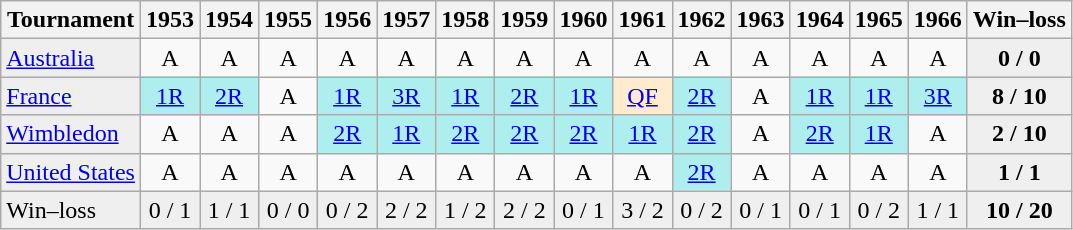<table class="wikitable">
<tr>
<th>Tournament</th>
<th>1953</th>
<th>1954</th>
<th>1955</th>
<th>1956</th>
<th>1957</th>
<th>1958</th>
<th>1959</th>
<th>1960</th>
<th>1961</th>
<th>1962</th>
<th>1963</th>
<th>1964</th>
<th>1965</th>
<th>1966</th>
<th>Win–loss</th>
</tr>
<tr>
<td style="background:#EFEFEF;"><a href='#'>Australia</a></td>
<td align="center">A</td>
<td align="center">A</td>
<td align="center">A</td>
<td align="center">A</td>
<td align="center">A</td>
<td align="center">A</td>
<td align="center">A</td>
<td align="center">A</td>
<td align="center">A</td>
<td align="center">A</td>
<td align="center">A</td>
<td align="center">A</td>
<td align="center">A</td>
<td align="center">A</td>
<td align="center" style="background:#EFEFEF;"><strong>0 / 0</strong></td>
</tr>
<tr>
<td style="background:#EFEFEF;"><a href='#'>France</a></td>
<td align="center" style="background:#afeeee;"><a href='#'>1R</a></td>
<td align="center" style="background:#afeeee;"><a href='#'>2R</a></td>
<td align="center">A</td>
<td align="center" style="background:#afeeee;"><a href='#'>1R</a></td>
<td align="center" style="background:#afeeee;"><a href='#'>3R</a></td>
<td align="center" style="background:#afeeee;"><a href='#'>1R</a></td>
<td align="center" style="background:#afeeee;"><a href='#'>2R</a></td>
<td align="center" style="background:#afeeee;"><a href='#'>1R</a></td>
<td align="center" style="background:#ffebcd;"><a href='#'>QF</a></td>
<td align="center" style="background:#afeeee;"><a href='#'>2R</a></td>
<td align="center">A</td>
<td align="center" style="background:#afeeee;"><a href='#'>1R</a></td>
<td align="center" style="background:#afeeee;"><a href='#'>1R</a></td>
<td align="center" style="background:#afeeee;"><a href='#'>3R</a></td>
<td align="center" style="background:#EFEFEF;"><strong>8 / 10</strong></td>
</tr>
<tr>
<td style="background:#EFEFEF;"><a href='#'>Wimbledon</a></td>
<td align="center">A</td>
<td align="center">A</td>
<td align="center">A</td>
<td align="center" style="background:#afeeee;"><a href='#'>2R</a></td>
<td align="center" style="background:#afeeee;"><a href='#'>1R</a></td>
<td align="center" style="background:#afeeee;"><a href='#'>2R</a></td>
<td align="center" style="background:#afeeee;"><a href='#'>2R</a></td>
<td align="center" style="background:#afeeee;"><a href='#'>2R</a></td>
<td align="center" style="background:#afeeee;"><a href='#'>1R</a></td>
<td align="center" style="background:#afeeee;"><a href='#'>2R</a></td>
<td align="center">A</td>
<td align="center" style="background:#afeeee;"><a href='#'>2R</a></td>
<td align="center" style="background:#afeeee;"><a href='#'>1R</a></td>
<td align="center">A</td>
<td align="center" style="background:#EFEFEF;"><strong>2 / 10</strong></td>
</tr>
<tr>
<td style="background:#EFEFEF;"><a href='#'>United States</a></td>
<td align="center">A</td>
<td align="center">A</td>
<td align="center">A</td>
<td align="center">A</td>
<td align="center">A</td>
<td align="center">A</td>
<td align="center">A</td>
<td align="center">A</td>
<td align="center">A</td>
<td align="center" style="background:#afeeee;"><a href='#'>2R</a></td>
<td align="center">A</td>
<td align="center">A</td>
<td align="center">A</td>
<td align="center">A</td>
<td align="center" style="background:#EFEFEF;"><strong>1 / 1</strong></td>
</tr>
<tr>
<td style="background:#EFEFEF;">Win–loss</td>
<td align="center" style="background:#EFEFEF;">0 / 1</td>
<td align="center" style="background:#EFEFEF;">1 / 1</td>
<td align="center" style="background:#EFEFEF;">0 / 0</td>
<td align="center" style="background:#EFEFEF;">0 / 2</td>
<td align="center" style="background:#EFEFEF;">2 / 2</td>
<td align="center" style="background:#EFEFEF;">1 / 2</td>
<td align="center" style="background:#EFEFEF;">2 / 2</td>
<td align="center" style="background:#EFEFEF;">0 / 1</td>
<td align="center" style="background:#EFEFEF;">3 / 2</td>
<td align="center" style="background:#EFEFEF;">0 / 2</td>
<td align="center" style="background:#EFEFEF;">0 / 1</td>
<td align="center" style="background:#EFEFEF;">0 / 1</td>
<td align="center" style="background:#EFEFEF;">0 / 2</td>
<td align="center" style="background:#EFEFEF;">1 / 1</td>
<td align="center" style="background:#EFEFEF;"><strong>10 / 20</strong></td>
</tr>
</table>
